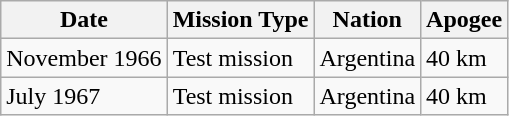<table class="wikitable sortable">
<tr>
<th>Date</th>
<th>Mission Type</th>
<th>Nation</th>
<th>Apogee</th>
</tr>
<tr>
<td>November 1966</td>
<td>Test mission</td>
<td>Argentina</td>
<td>40 km</td>
</tr>
<tr>
<td>July 1967</td>
<td>Test mission</td>
<td>Argentina</td>
<td>40 km</td>
</tr>
</table>
